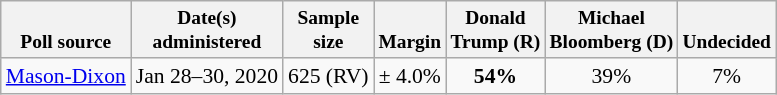<table class="wikitable" style="font-size:90%;text-align:center;">
<tr valign=bottom style="font-size:90%;">
<th>Poll source</th>
<th>Date(s)<br>administered</th>
<th>Sample<br>size</th>
<th>Margin<br></th>
<th>Donald<br>Trump (R)</th>
<th>Michael<br>Bloomberg (D)</th>
<th>Undecided</th>
</tr>
<tr>
<td style="text-align:left;"><a href='#'>Mason-Dixon</a></td>
<td>Jan 28–30, 2020</td>
<td>625 (RV)</td>
<td>± 4.0%</td>
<td><strong>54%</strong></td>
<td>39%</td>
<td>7%</td>
</tr>
</table>
